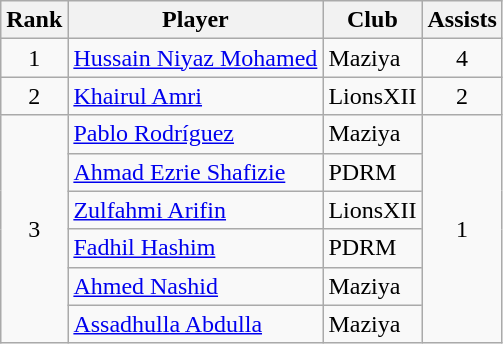<table class="wikitable" style="text-align:center">
<tr>
<th>Rank</th>
<th>Player</th>
<th>Club</th>
<th>Assists</th>
</tr>
<tr>
<td rowspan="1">1</td>
<td align="left"> <a href='#'>Hussain Niyaz Mohamed</a></td>
<td align="left">Maziya</td>
<td rowspan="1">4</td>
</tr>
<tr>
<td rowspan="1">2</td>
<td align="left"> <a href='#'>Khairul Amri</a></td>
<td align="left">LionsXII</td>
<td rowspan="1">2</td>
</tr>
<tr>
<td rowspan="6">3</td>
<td align="left"> <a href='#'>Pablo Rodríguez</a></td>
<td align="left">Maziya</td>
<td rowspan="6">1</td>
</tr>
<tr>
<td align="left"> <a href='#'>Ahmad Ezrie Shafizie</a></td>
<td align="left">PDRM</td>
</tr>
<tr>
<td align="left"> <a href='#'>Zulfahmi Arifin</a></td>
<td align="left">LionsXII</td>
</tr>
<tr>
<td align="left"> <a href='#'>Fadhil Hashim</a></td>
<td align="left">PDRM</td>
</tr>
<tr>
<td align="left"> <a href='#'>Ahmed Nashid</a></td>
<td align="left">Maziya</td>
</tr>
<tr>
<td align="left"> <a href='#'>Assadhulla Abdulla</a></td>
<td align="left">Maziya</td>
</tr>
</table>
